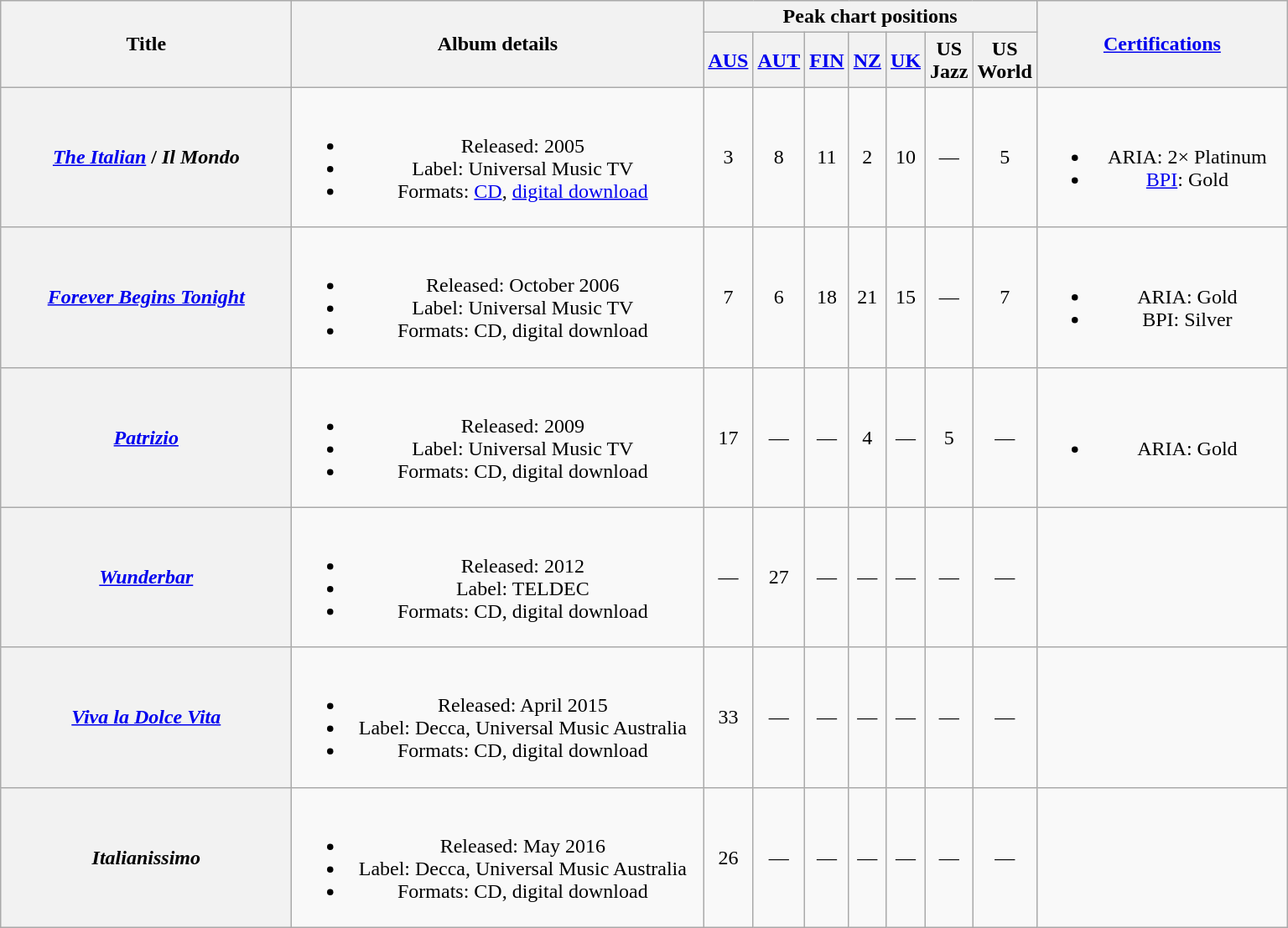<table class="wikitable plainrowheaders" style="text-align:center;">
<tr>
<th scope="col" rowspan="2" style="width:14em;">Title</th>
<th scope="col" rowspan="2" style="width:20em;">Album details</th>
<th scope="col" colspan="7">Peak chart positions</th>
<th scope="col" rowspan="2" style="width:12em;"><a href='#'>Certifications</a></th>
</tr>
<tr>
<th><a href='#'>AUS</a><br></th>
<th><a href='#'>AUT</a><br></th>
<th><a href='#'>FIN</a><br></th>
<th><a href='#'>NZ</a><br></th>
<th><a href='#'>UK</a><br></th>
<th>US<br>Jazz<br></th>
<th>US<br>World<br></th>
</tr>
<tr>
<th scope="row"><em><a href='#'>The Italian</a></em> / <em>Il Mondo</em></th>
<td><br><ul><li>Released: 2005</li><li>Label: Universal Music TV</li><li>Formats: <a href='#'>CD</a>, <a href='#'>digital download</a></li></ul></td>
<td>3</td>
<td>8</td>
<td>11</td>
<td>2</td>
<td>10</td>
<td>—</td>
<td>5</td>
<td><br><ul><li>ARIA: 2× Platinum</li><li><a href='#'>BPI</a>: Gold</li></ul></td>
</tr>
<tr>
<th scope="row"><em><a href='#'>Forever Begins Tonight</a></em></th>
<td><br><ul><li>Released: October 2006</li><li>Label: Universal Music TV</li><li>Formats: CD, digital download</li></ul></td>
<td>7</td>
<td>6</td>
<td>18</td>
<td>21</td>
<td>15</td>
<td>—</td>
<td>7</td>
<td><br><ul><li>ARIA: Gold</li><li>BPI: Silver</li></ul></td>
</tr>
<tr>
<th scope="row"><em><a href='#'>Patrizio</a></em></th>
<td><br><ul><li>Released: 2009</li><li>Label: Universal Music TV</li><li>Formats: CD, digital download</li></ul></td>
<td>17</td>
<td>—</td>
<td>—</td>
<td>4</td>
<td>—</td>
<td>5</td>
<td>—</td>
<td><br><ul><li>ARIA: Gold</li></ul></td>
</tr>
<tr>
<th scope="row"><em><a href='#'>Wunderbar</a></em></th>
<td><br><ul><li>Released: 2012</li><li>Label: TELDEC</li><li>Formats: CD, digital download</li></ul></td>
<td>—</td>
<td>27</td>
<td>—</td>
<td>—</td>
<td>—</td>
<td>—</td>
<td>—</td>
<td></td>
</tr>
<tr>
<th scope="row"><em><a href='#'>Viva la Dolce Vita</a></em></th>
<td><br><ul><li>Released: April 2015</li><li>Label: Decca, Universal Music Australia</li><li>Formats: CD, digital download</li></ul></td>
<td>33</td>
<td>—</td>
<td>—</td>
<td>—</td>
<td>—</td>
<td>—</td>
<td>—</td>
<td></td>
</tr>
<tr>
<th scope="row"><em>Italianissimo</em></th>
<td><br><ul><li>Released: May 2016</li><li>Label: Decca, Universal Music Australia</li><li>Formats: CD, digital download</li></ul></td>
<td>26</td>
<td>—</td>
<td>—</td>
<td>—</td>
<td>—</td>
<td>—</td>
<td>—</td>
<td></td>
</tr>
</table>
